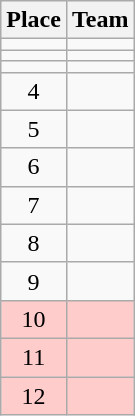<table class="wikitable">
<tr>
<th>Place</th>
<th>Team</th>
</tr>
<tr>
<td align=center></td>
<td></td>
</tr>
<tr>
<td align=center></td>
<td></td>
</tr>
<tr>
<td align=center></td>
<td></td>
</tr>
<tr>
<td align=center>4</td>
<td></td>
</tr>
<tr>
<td align=center>5</td>
<td></td>
</tr>
<tr>
<td align=center>6</td>
<td></td>
</tr>
<tr>
<td align=center>7</td>
<td></td>
</tr>
<tr>
<td align=center>8</td>
<td></td>
</tr>
<tr>
<td align=center>9</td>
<td></td>
</tr>
<tr bgcolor=#ffcccc>
<td align=center>10</td>
<td></td>
</tr>
<tr bgcolor=#ffcccc>
<td align=center>11</td>
<td></td>
</tr>
<tr bgcolor=#ffcccc>
<td align=center>12</td>
<td></td>
</tr>
</table>
